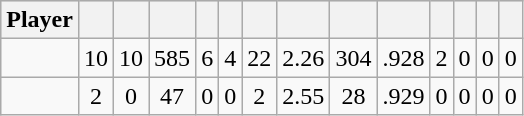<table class="wikitable sortable" style="text-align:center;">
<tr style="text-align:center; background:#ddd;">
<th>Player</th>
<th></th>
<th></th>
<th></th>
<th></th>
<th></th>
<th></th>
<th></th>
<th></th>
<th></th>
<th></th>
<th></th>
<th></th>
<th></th>
</tr>
<tr align=center>
<td></td>
<td>10</td>
<td>10</td>
<td>585</td>
<td>6</td>
<td>4</td>
<td>22</td>
<td>2.26</td>
<td>304</td>
<td>.928</td>
<td>2</td>
<td>0</td>
<td>0</td>
<td>0</td>
</tr>
<tr align=center>
<td></td>
<td>2</td>
<td>0</td>
<td>47</td>
<td>0</td>
<td>0</td>
<td>2</td>
<td>2.55</td>
<td>28</td>
<td>.929</td>
<td>0</td>
<td>0</td>
<td>0</td>
<td>0</td>
</tr>
</table>
